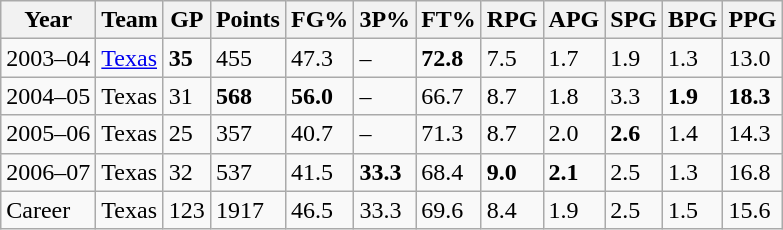<table class="wikitable">
<tr>
<th>Year</th>
<th>Team</th>
<th>GP</th>
<th>Points</th>
<th>FG%</th>
<th>3P%</th>
<th>FT%</th>
<th>RPG</th>
<th>APG</th>
<th>SPG</th>
<th>BPG</th>
<th>PPG</th>
</tr>
<tr>
<td>2003–04</td>
<td><a href='#'>Texas</a></td>
<td><strong>35</strong></td>
<td>455</td>
<td>47.3</td>
<td>–</td>
<td><strong>72.8</strong></td>
<td>7.5</td>
<td>1.7</td>
<td>1.9</td>
<td>1.3</td>
<td>13.0</td>
</tr>
<tr>
<td>2004–05</td>
<td>Texas</td>
<td>31</td>
<td><strong>568</strong></td>
<td><strong>56.0</strong></td>
<td>–</td>
<td>66.7</td>
<td>8.7</td>
<td>1.8</td>
<td>3.3</td>
<td><strong>1.9</strong></td>
<td><strong>18.3</strong></td>
</tr>
<tr>
<td>2005–06</td>
<td>Texas</td>
<td>25</td>
<td>357</td>
<td>40.7</td>
<td>–</td>
<td>71.3</td>
<td>8.7</td>
<td>2.0</td>
<td><strong>2.6</strong></td>
<td>1.4</td>
<td>14.3</td>
</tr>
<tr>
<td>2006–07</td>
<td>Texas</td>
<td>32</td>
<td>537</td>
<td>41.5</td>
<td><strong>33.3</strong></td>
<td>68.4</td>
<td><strong>9.0</strong></td>
<td><strong>2.1</strong></td>
<td>2.5</td>
<td>1.3</td>
<td>16.8</td>
</tr>
<tr>
<td>Career</td>
<td>Texas</td>
<td>123</td>
<td>1917</td>
<td>46.5</td>
<td>33.3</td>
<td>69.6</td>
<td>8.4</td>
<td>1.9</td>
<td>2.5</td>
<td>1.5</td>
<td>15.6</td>
</tr>
</table>
